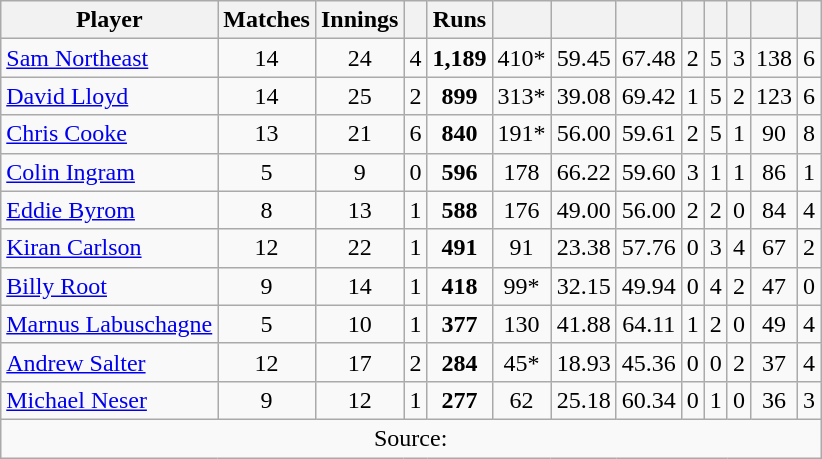<table class="wikitable" style="text-align:center">
<tr>
<th>Player</th>
<th>Matches</th>
<th>Innings</th>
<th></th>
<th>Runs</th>
<th></th>
<th></th>
<th></th>
<th></th>
<th></th>
<th></th>
<th></th>
<th></th>
</tr>
<tr>
<td align="left"><a href='#'>Sam Northeast</a></td>
<td>14</td>
<td>24</td>
<td>4</td>
<td><strong>1,189</strong></td>
<td>410*</td>
<td>59.45</td>
<td>67.48</td>
<td>2</td>
<td>5</td>
<td>3</td>
<td>138</td>
<td>6</td>
</tr>
<tr>
<td align="left"><a href='#'>David Lloyd</a></td>
<td>14</td>
<td>25</td>
<td>2</td>
<td><strong>899</strong></td>
<td>313*</td>
<td>39.08</td>
<td>69.42</td>
<td>1</td>
<td>5</td>
<td>2</td>
<td>123</td>
<td>6</td>
</tr>
<tr>
<td align="left"><a href='#'>Chris Cooke</a></td>
<td>13</td>
<td>21</td>
<td>6</td>
<td><strong>840</strong></td>
<td>191*</td>
<td>56.00</td>
<td>59.61</td>
<td>2</td>
<td>5</td>
<td>1</td>
<td>90</td>
<td>8</td>
</tr>
<tr>
<td align="left"><a href='#'>Colin Ingram</a></td>
<td>5</td>
<td>9</td>
<td>0</td>
<td><strong>596</strong></td>
<td>178</td>
<td>66.22</td>
<td>59.60</td>
<td>3</td>
<td>1</td>
<td>1</td>
<td>86</td>
<td>1</td>
</tr>
<tr>
<td align="left"><a href='#'>Eddie Byrom</a></td>
<td>8</td>
<td>13</td>
<td>1</td>
<td><strong>588</strong></td>
<td>176</td>
<td>49.00</td>
<td>56.00</td>
<td>2</td>
<td>2</td>
<td>0</td>
<td>84</td>
<td>4</td>
</tr>
<tr>
<td align="left"><a href='#'>Kiran Carlson</a></td>
<td>12</td>
<td>22</td>
<td>1</td>
<td><strong>491</strong></td>
<td>91</td>
<td>23.38</td>
<td>57.76</td>
<td>0</td>
<td>3</td>
<td>4</td>
<td>67</td>
<td>2</td>
</tr>
<tr>
<td align="left"><a href='#'>Billy Root</a></td>
<td>9</td>
<td>14</td>
<td>1</td>
<td><strong>418</strong></td>
<td>99*</td>
<td>32.15</td>
<td>49.94</td>
<td>0</td>
<td>4</td>
<td>2</td>
<td>47</td>
<td>0</td>
</tr>
<tr>
<td align="left"><a href='#'>Marnus Labuschagne</a></td>
<td>5</td>
<td>10</td>
<td>1</td>
<td><strong>377</strong></td>
<td>130</td>
<td>41.88</td>
<td>64.11</td>
<td>1</td>
<td>2</td>
<td>0</td>
<td>49</td>
<td>4</td>
</tr>
<tr>
<td align="left"><a href='#'>Andrew Salter</a></td>
<td>12</td>
<td>17</td>
<td>2</td>
<td><strong>284</strong></td>
<td>45*</td>
<td>18.93</td>
<td>45.36</td>
<td>0</td>
<td>0</td>
<td>2</td>
<td>37</td>
<td>4</td>
</tr>
<tr>
<td align="left"><a href='#'>Michael Neser</a></td>
<td>9</td>
<td>12</td>
<td>1</td>
<td><strong>277</strong></td>
<td>62</td>
<td>25.18</td>
<td>60.34</td>
<td>0</td>
<td>1</td>
<td>0</td>
<td>36</td>
<td>3</td>
</tr>
<tr>
<td colspan="13">Source:</td>
</tr>
</table>
